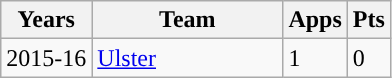<table class="wikitable" style="text-align:left;">
<tr>
<th>Years</th>
<th width=120px>Team</th>
<th>Apps</th>
<th>Pts</th>
</tr>
<tr>
<td>2015-16</td>
<td><a href='#'>Ulster</a></td>
<td>1</td>
<td>0</td>
</tr>
</table>
